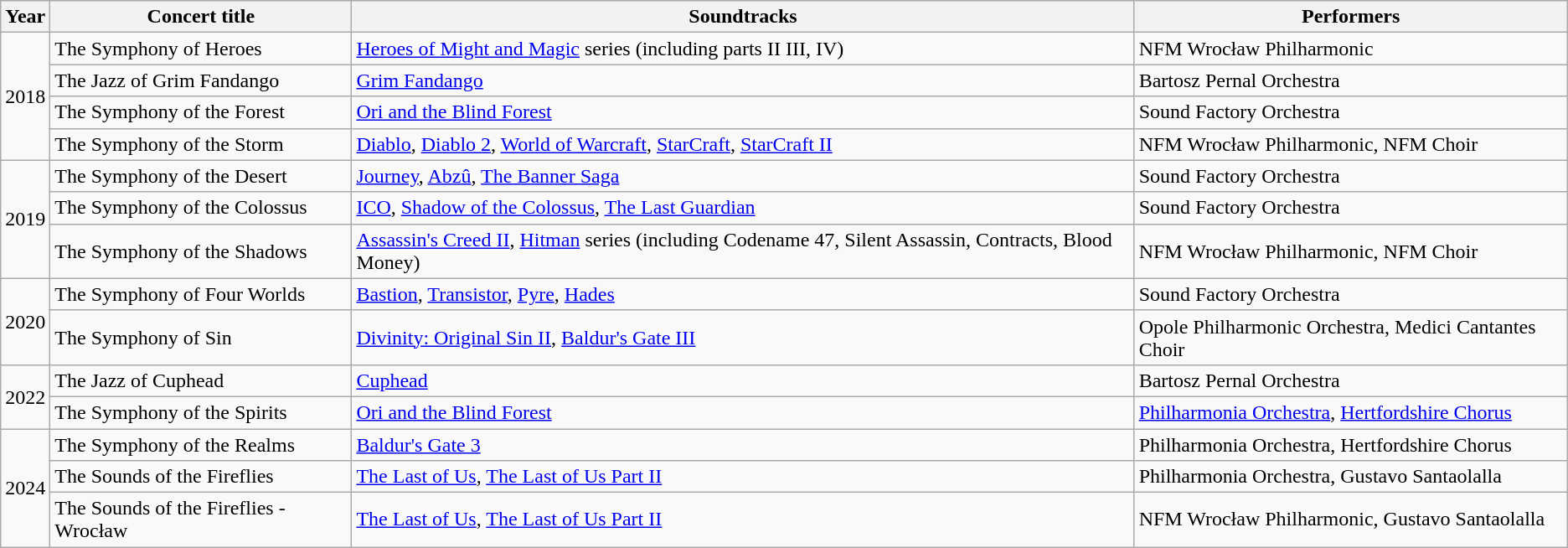<table class="wikitable">
<tr>
<th>Year</th>
<th>Concert title</th>
<th>Soundtracks</th>
<th>Performers</th>
</tr>
<tr>
<td rowspan="4">2018</td>
<td>The Symphony of Heroes</td>
<td><a href='#'>Heroes of Might and Magic</a> series (including parts II III, IV)</td>
<td>NFM Wrocław Philharmonic</td>
</tr>
<tr>
<td>The Jazz of Grim Fandango</td>
<td><a href='#'>Grim Fandango</a></td>
<td>Bartosz Pernal Orchestra</td>
</tr>
<tr>
<td>The Symphony of the Forest</td>
<td><a href='#'>Ori and the Blind Forest</a></td>
<td>Sound Factory Orchestra</td>
</tr>
<tr>
<td>The Symphony of the Storm</td>
<td><a href='#'>Diablo</a>, <a href='#'>Diablo 2</a>, <a href='#'>World of Warcraft</a>, <a href='#'>StarCraft</a>, <a href='#'>StarCraft II</a></td>
<td>NFM Wrocław Philharmonic, NFM Choir</td>
</tr>
<tr>
<td rowspan="3">2019</td>
<td>The Symphony of the Desert</td>
<td><a href='#'>Journey</a>, <a href='#'>Abzû</a>, <a href='#'>The Banner Saga</a></td>
<td>Sound Factory Orchestra</td>
</tr>
<tr>
<td>The Symphony of the Colossus</td>
<td><a href='#'>ICO</a>, <a href='#'>Shadow of the Colossus</a>, <a href='#'>The Last Guardian</a></td>
<td>Sound Factory Orchestra</td>
</tr>
<tr>
<td>The Symphony of the Shadows</td>
<td><a href='#'>Assassin's Creed II</a>, <a href='#'>Hitman</a> series (including Codename 47, Silent Assassin, Contracts, Blood Money)</td>
<td>NFM Wrocław Philharmonic, NFM Choir</td>
</tr>
<tr>
<td rowspan="2">2020</td>
<td>The Symphony of Four Worlds</td>
<td><a href='#'>Bastion</a>, <a href='#'>Transistor</a>, <a href='#'>Pyre</a>, <a href='#'>Hades</a></td>
<td>Sound Factory Orchestra</td>
</tr>
<tr>
<td>The Symphony of Sin</td>
<td><a href='#'>Divinity: Original Sin II</a>, <a href='#'>Baldur's Gate III</a></td>
<td>Opole Philharmonic Orchestra, Medici Cantantes Choir</td>
</tr>
<tr>
<td rowspan="2">2022</td>
<td>The Jazz of Cuphead</td>
<td><a href='#'>Cuphead</a></td>
<td>Bartosz Pernal Orchestra</td>
</tr>
<tr>
<td>The Symphony of the Spirits</td>
<td><a href='#'>Ori and the Blind Forest</a></td>
<td><a href='#'>Philharmonia Orchestra</a>, <a href='#'>Hertfordshire Chorus</a></td>
</tr>
<tr>
<td rowspan="3">2024</td>
<td>The Symphony of the Realms</td>
<td><a href='#'>Baldur's Gate 3</a></td>
<td>Philharmonia Orchestra, Hertfordshire Chorus</td>
</tr>
<tr>
<td>The Sounds of the Fireflies</td>
<td><a href='#'>The Last of Us</a>, <a href='#'>The Last of Us Part II</a></td>
<td>Philharmonia Orchestra, Gustavo Santaolalla</td>
</tr>
<tr>
<td>The Sounds of the Fireflies - Wrocław</td>
<td><a href='#'>The Last of Us</a>, <a href='#'>The Last of Us Part II</a></td>
<td>NFM Wrocław Philharmonic, Gustavo Santaolalla</td>
</tr>
</table>
